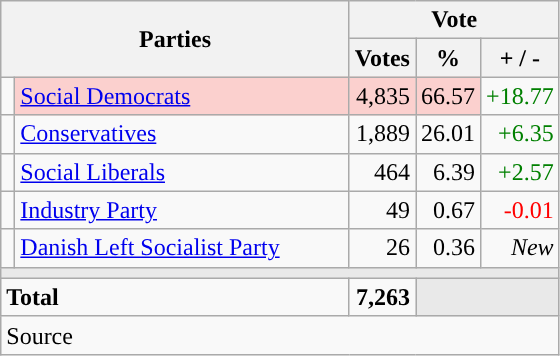<table class="wikitable" style="text-align:right;">
<tr>
<th style="text-align:centre;" rowspan="2" colspan="2" width="225">Parties</th>
<th colspan="3">Vote</th>
</tr>
<tr>
<th width="15">Votes</th>
<th width="15">%</th>
<th width="15">+ / -</th>
</tr>
<tr>
<td width="2" style="color:inherit;background:"></td>
<td bgcolor=#fbd0ce  align="left"><a href='#'>Social Democrats</a></td>
<td bgcolor=#fbd0ce>4,835</td>
<td bgcolor=#fbd0ce>66.57</td>
<td style=color:green;>+18.77</td>
</tr>
<tr>
<td width="2" style="color:inherit;background:"></td>
<td align="left"><a href='#'>Conservatives</a></td>
<td>1,889</td>
<td>26.01</td>
<td style=color:green;>+6.35</td>
</tr>
<tr>
<td width="2" style="color:inherit;background:"></td>
<td align="left"><a href='#'>Social Liberals</a></td>
<td>464</td>
<td>6.39</td>
<td style=color:green;>+2.57</td>
</tr>
<tr>
<td width="2" style="color:inherit;background:"></td>
<td align="left"><a href='#'>Industry Party</a></td>
<td>49</td>
<td>0.67</td>
<td style=color:red;>-0.01</td>
</tr>
<tr>
<td width="2" style="color:inherit;background:"></td>
<td align="left"><a href='#'>Danish Left Socialist Party</a></td>
<td>26</td>
<td>0.36</td>
<td><em>New</em></td>
</tr>
<tr>
<td colspan="7" bgcolor="#E9E9E9"></td>
</tr>
<tr>
<td align="left" colspan="2"><strong>Total</strong></td>
<td><strong>7,263</strong></td>
<td bgcolor="#E9E9E9" colspan="2"></td>
</tr>
<tr>
<td align="left" colspan="6">Source</td>
</tr>
</table>
